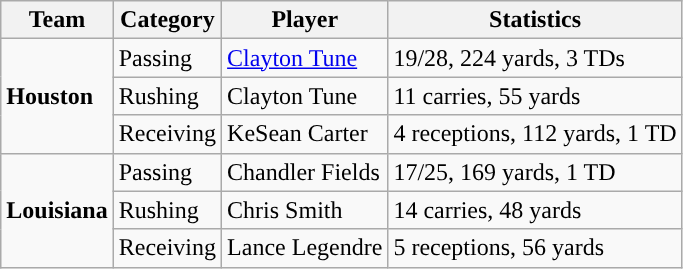<table class="wikitable" style="float: left;">
<tr>
<th>Team</th>
<th>Category</th>
<th>Player</th>
<th>Statistics</th>
</tr>
<tr>
<td rowspan=3><strong>Houston</strong></td>
<td>Passing</td>
<td><a href='#'>Clayton Tune</a></td>
<td>19/28, 224 yards, 3 TDs</td>
</tr>
<tr>
<td>Rushing</td>
<td>Clayton Tune</td>
<td>11 carries, 55 yards</td>
</tr>
<tr>
<td>Receiving</td>
<td>KeSean Carter</td>
<td>4 receptions, 112 yards, 1 TD</td>
</tr>
<tr>
<td rowspan=3><strong>Louisiana</strong></td>
<td>Passing</td>
<td>Chandler Fields</td>
<td>17/25, 169 yards, 1 TD</td>
</tr>
<tr>
<td>Rushing</td>
<td>Chris Smith</td>
<td>14 carries, 48 yards</td>
</tr>
<tr>
<td>Receiving</td>
<td>Lance Legendre</td>
<td>5 receptions, 56 yards</td>
</tr>
</table>
